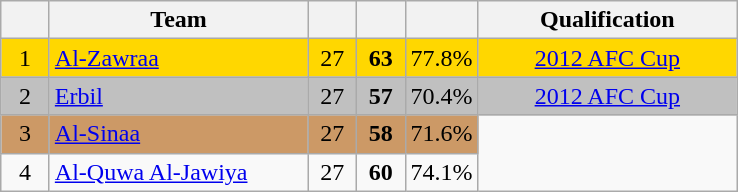<table class="wikitable" style="text-align:center">
<tr>
<th width="25"></th>
<th width="165">Team</th>
<th width="25"></th>
<th width="25"></th>
<th width="25"></th>
<th width="165">Qualification</th>
</tr>
<tr style="background:#FFD700;">
<td>1</td>
<td align=left><a href='#'>Al-Zawraa</a></td>
<td>27</td>
<td><strong>63</strong></td>
<td>77.8%</td>
<td><a href='#'>2012 AFC Cup</a></td>
</tr>
<tr style="background:#C0C0C0;">
<td>2</td>
<td align=left><a href='#'>Erbil</a></td>
<td>27</td>
<td><strong>57</strong></td>
<td>70.4%</td>
<td><a href='#'>2012 AFC Cup</a></td>
</tr>
<tr style="background:#c96;">
<td>3</td>
<td align=left><a href='#'>Al-Sinaa</a></td>
<td>27</td>
<td><strong>58</strong></td>
<td>71.6%</td>
</tr>
<tr>
<td>4</td>
<td align=left><a href='#'>Al-Quwa Al-Jawiya</a></td>
<td>27</td>
<td><strong>60</strong></td>
<td>74.1%</td>
</tr>
</table>
